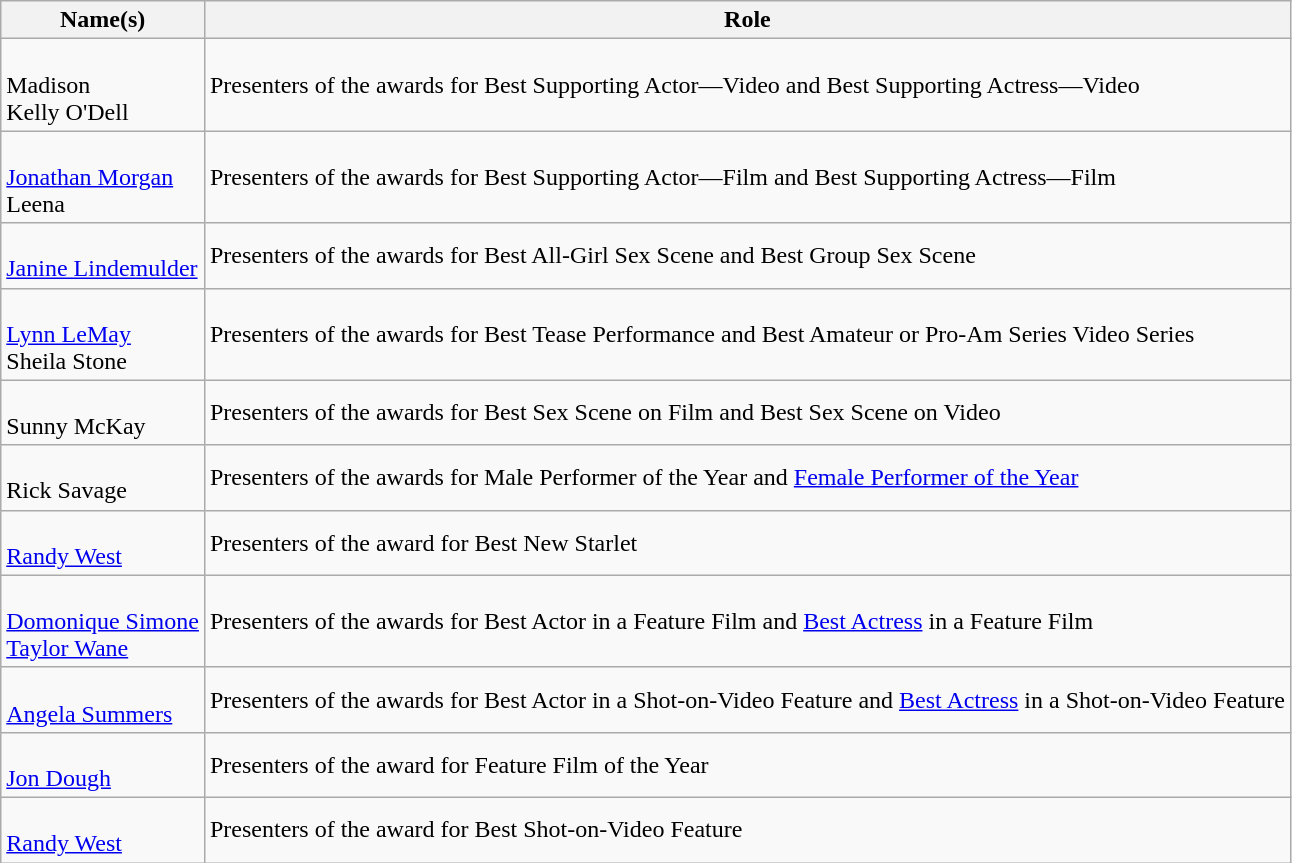<table class="wikitable sortable">
<tr>
<th>Name(s)</th>
<th>Role</th>
</tr>
<tr>
<td><br>Madison<br>Kelly O'Dell</td>
<td>Presenters of the awards for Best Supporting Actor—Video and Best Supporting Actress—Video</td>
</tr>
<tr>
<td><br><a href='#'>Jonathan Morgan</a><br>Leena</td>
<td>Presenters of the awards for Best Supporting Actor—Film and Best Supporting Actress—Film</td>
</tr>
<tr>
<td><br><a href='#'>Janine Lindemulder</a></td>
<td>Presenters of the awards for Best All-Girl Sex Scene and Best Group Sex Scene</td>
</tr>
<tr>
<td><br><a href='#'>Lynn LeMay</a><br>Sheila Stone</td>
<td>Presenters of the awards for Best Tease Performance and Best Amateur or Pro-Am Series Video Series</td>
</tr>
<tr>
<td><br>Sunny McKay</td>
<td>Presenters of the awards for Best Sex Scene on Film and Best Sex Scene on Video</td>
</tr>
<tr>
<td><br>Rick Savage</td>
<td>Presenters of the awards for Male Performer of the Year and <a href='#'>Female Performer of the Year</a></td>
</tr>
<tr>
<td><br><a href='#'>Randy West</a></td>
<td>Presenters of the award for Best New Starlet</td>
</tr>
<tr>
<td><br><a href='#'>Domonique Simone</a><br><a href='#'>Taylor Wane</a></td>
<td>Presenters of the awards for Best Actor in a Feature Film and <a href='#'>Best Actress</a> in a Feature Film</td>
</tr>
<tr>
<td><br><a href='#'>Angela Summers</a></td>
<td>Presenters of the awards for Best Actor in a Shot-on-Video Feature and <a href='#'>Best Actress</a> in a Shot-on-Video Feature</td>
</tr>
<tr>
<td><br><a href='#'>Jon Dough</a></td>
<td>Presenters of the award for Feature Film of the Year</td>
</tr>
<tr>
<td><br><a href='#'>Randy West</a></td>
<td>Presenters of the award for Best Shot-on-Video Feature</td>
</tr>
</table>
